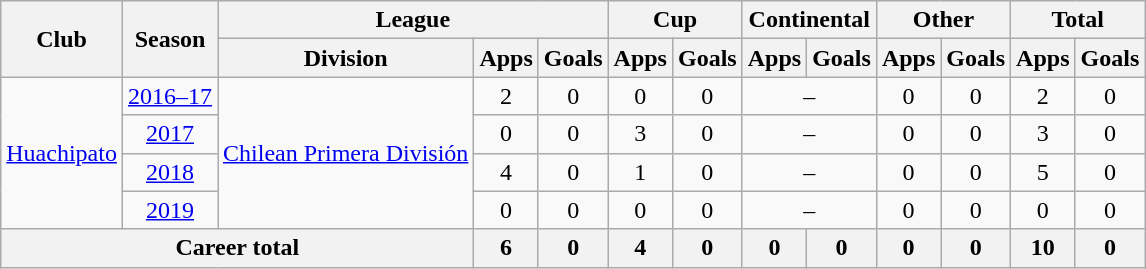<table class="wikitable" style="text-align: center">
<tr>
<th rowspan="2">Club</th>
<th rowspan="2">Season</th>
<th colspan="3">League</th>
<th colspan="2">Cup</th>
<th colspan="2">Continental</th>
<th colspan="2">Other</th>
<th colspan="2">Total</th>
</tr>
<tr>
<th>Division</th>
<th>Apps</th>
<th>Goals</th>
<th>Apps</th>
<th>Goals</th>
<th>Apps</th>
<th>Goals</th>
<th>Apps</th>
<th>Goals</th>
<th>Apps</th>
<th>Goals</th>
</tr>
<tr>
<td rowspan="4"><a href='#'>Huachipato</a></td>
<td><a href='#'>2016–17</a></td>
<td rowspan="4"><a href='#'>Chilean Primera División</a></td>
<td>2</td>
<td>0</td>
<td>0</td>
<td>0</td>
<td colspan="2">–</td>
<td>0</td>
<td>0</td>
<td>2</td>
<td>0</td>
</tr>
<tr>
<td><a href='#'>2017</a></td>
<td>0</td>
<td>0</td>
<td>3</td>
<td>0</td>
<td colspan="2">–</td>
<td>0</td>
<td>0</td>
<td>3</td>
<td>0</td>
</tr>
<tr>
<td><a href='#'>2018</a></td>
<td>4</td>
<td>0</td>
<td>1</td>
<td>0</td>
<td colspan="2">–</td>
<td>0</td>
<td>0</td>
<td>5</td>
<td>0</td>
</tr>
<tr>
<td><a href='#'>2019</a></td>
<td>0</td>
<td>0</td>
<td>0</td>
<td>0</td>
<td colspan="2">–</td>
<td>0</td>
<td>0</td>
<td>0</td>
<td>0</td>
</tr>
<tr>
<th colspan="3"><strong>Career total</strong></th>
<th>6</th>
<th>0</th>
<th>4</th>
<th>0</th>
<th>0</th>
<th>0</th>
<th>0</th>
<th>0</th>
<th>10</th>
<th>0</th>
</tr>
</table>
